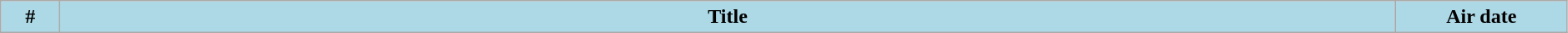<table class="wikitable plainrowheaders" style="width:99%; background:#fff;">
<tr>
<th style="background:#add8e6; width:40px;">#</th>
<th style="background: #add8e6;">Title</th>
<th style="background:#add8e6; width:130px;">Air date<br>




</th>
</tr>
</table>
